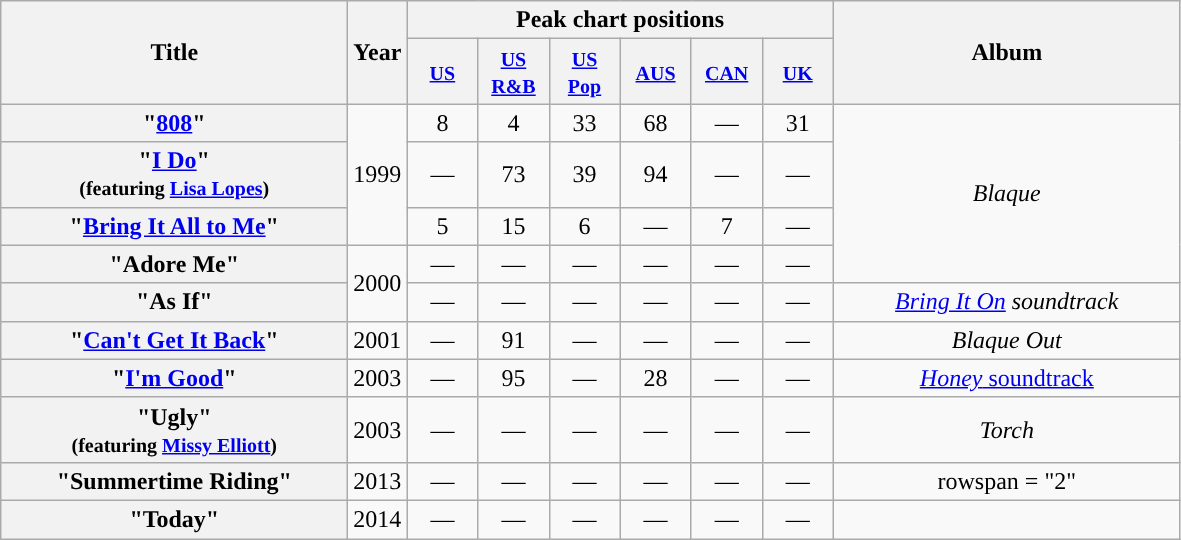<table class="wikitable plainrowheaders" style="text-align:center;" border="1">
<tr>
<th scope="col" rowspan="2" style="width:14em;">Title</th>
<th scope="col" rowspan="2">Year</th>
<th scope="col" colspan="6">Peak chart positions</th>
<th scope="col" rowspan="2" style="width:14em;">Album</th>
</tr>
<tr>
<th width="40"><small><a href='#'>US</a></small></th>
<th width="40"><small><a href='#'>US R&B</a></small></th>
<th width="40"><small><a href='#'>US Pop</a></small></th>
<th width="40"><small><a href='#'>AUS</a></small><br></th>
<th width="40"><small><a href='#'>CAN</a></small></th>
<th width="40"><small><a href='#'>UK</a></small></th>
</tr>
<tr>
<th scope="row">"<a href='#'>808</a>"</th>
<td rowspan="3" style="text-align:center;">1999</td>
<td style="text-align:center;">8</td>
<td style="text-align:center;">4</td>
<td style="text-align:center;">33</td>
<td style="text-align:center;">68</td>
<td style="text-align:center;">—</td>
<td style="text-align:center;">31</td>
<td rowspan="4"><em>Blaque</em></td>
</tr>
<tr>
<th scope="row">"<a href='#'>I Do</a>" <br><small>(featuring <a href='#'>Lisa Lopes</a>)</small></th>
<td style="text-align:center;">—</td>
<td style="text-align:center;">73</td>
<td style="text-align:center;">39</td>
<td style="text-align:center;">94</td>
<td style="text-align:center;">—</td>
<td style="text-align:center;">—</td>
</tr>
<tr>
<th scope="row">"<a href='#'>Bring It All to Me</a>"</th>
<td style="text-align:center;">5</td>
<td style="text-align:center;">15</td>
<td style="text-align:center;">6</td>
<td style="text-align:center;">—</td>
<td style="text-align:center;">7</td>
<td style="text-align:center;">—</td>
</tr>
<tr>
<th scope="row">"Adore Me"</th>
<td rowspan="2">2000</td>
<td style="text-align:center;">—</td>
<td style="text-align:center;">—</td>
<td style="text-align:center;">—</td>
<td style="text-align:center;">—</td>
<td style="text-align:center;">—</td>
<td style="text-align:center;">—</td>
</tr>
<tr>
<th scope="row">"As If"</th>
<td style="text-align:center;">—</td>
<td style="text-align:center;">—</td>
<td style="text-align:center;">—</td>
<td style="text-align:center;">—</td>
<td style="text-align:center;">—</td>
<td style="text-align:center;">—</td>
<td><em><a href='#'>Bring It On</a> soundtrack</em></td>
</tr>
<tr>
<th scope="row">"<a href='#'>Can't Get It Back</a>"</th>
<td style="text-align:center;">2001</td>
<td style="text-align:center;">—</td>
<td style="text-align:center;">91</td>
<td style="text-align:center;">—</td>
<td style="text-align:center;">—</td>
<td style="text-align:center;">—</td>
<td style="text-align:center;">—</td>
<td><em>Blaque Out</em></td>
</tr>
<tr>
<th scope="row">"<a href='#'>I'm Good</a>"</th>
<td style="text-align:center;">2003</td>
<td style="text-align:center;">—</td>
<td style="text-align:center;">95</td>
<td style="text-align:center;">—</td>
<td style="text-align:center;">28</td>
<td style="text-align:center;">—</td>
<td style="text-align:center;">—</td>
<td><a href='#'><em>Honey</em> soundtrack</a></td>
</tr>
<tr>
<th scope="row">"Ugly" <br><small>(featuring <a href='#'>Missy Elliott</a>)</small></th>
<td>2003</td>
<td style="text-align:center;">—</td>
<td style="text-align:center;">—</td>
<td style="text-align:center;">—</td>
<td style="text-align:center;">—</td>
<td style="text-align:center;">—</td>
<td style="text-align:center;">—</td>
<td><em>Torch</em></td>
</tr>
<tr>
<th scope="row">"Summertime Riding"</th>
<td>2013</td>
<td style="text-align:center;">—</td>
<td style="text-align:center;">—</td>
<td style="text-align:center;">—</td>
<td style="text-align:center;">—</td>
<td style="text-align:center;">—</td>
<td style="text-align:center;">—</td>
<td>rowspan = "2" </td>
</tr>
<tr>
<th scope="row">"Today"</th>
<td>2014</td>
<td style="text-align:center;">—</td>
<td style="text-align:center;">—</td>
<td style="text-align:center;">—</td>
<td style="text-align:center;">—</td>
<td style="text-align:center;">—</td>
<td style="text-align:center;">—</td>
</tr>
</table>
